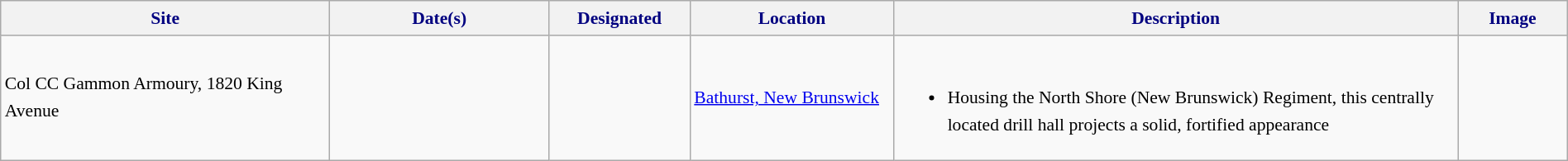<table class="wikitable sortable" style="font-size:90%;width:100%;border:0px;text-align:left;line-height:150%;">
<tr>
<th style="background: #f2f2f2; color: #000080" width="21%">Site</th>
<th style="background: #f2f2f2; color: #000080" width="14%">Date(s)</th>
<th style="background: #f2f2f2; color: #000080" width="9%">Designated</th>
<th style="background: #f2f2f2; color: #000080" width="13%">Location</th>
<th style="background: #f2f2f2; color: #000080" width="36%" class="unsortable">Description</th>
<th style="background: #f2f2f2; color: #000080" width="7%" class="unsortable">Image</th>
</tr>
<tr>
<td>Col CC Gammon Armoury, 1820 King Avenue</td>
<td></td>
<td></td>
<td><a href='#'>Bathurst, New Brunswick</a></td>
<td><br><ul><li>Housing the North Shore (New Brunswick) Regiment, this centrally located drill hall projects a solid, fortified appearance</li></ul></td>
<td></td>
</tr>
</table>
